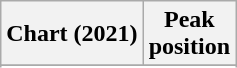<table class="wikitable plainrowheaders" style="text-align:center">
<tr>
<th scope="col">Chart (2021)</th>
<th scope="col">Peak<br>position</th>
</tr>
<tr>
</tr>
<tr>
</tr>
</table>
